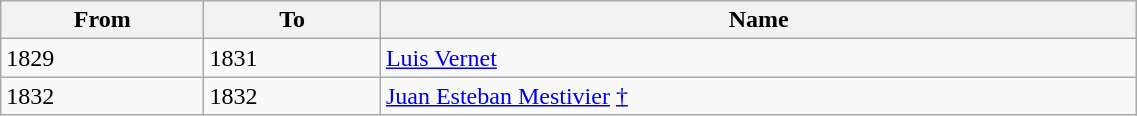<table class="wikitable" style="width:60%">
<tr>
<th>From</th>
<th>To</th>
<th>Name</th>
</tr>
<tr>
<td>1829</td>
<td>1831</td>
<td><a href='#'>Luis Vernet</a></td>
</tr>
<tr>
<td>1832</td>
<td>1832</td>
<td><a href='#'>Juan Esteban Mestivier</a> <a href='#'>†</a></td>
</tr>
</table>
